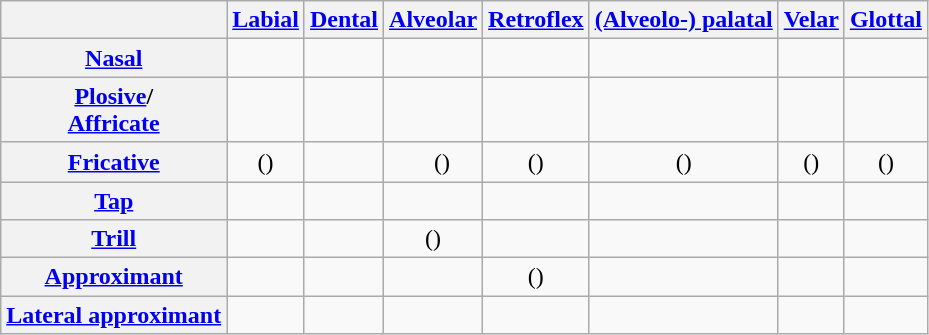<table class="wikitable" style="text-align: center;">
<tr>
<th></th>
<th><a href='#'>Labial</a></th>
<th><a href='#'>Dental</a></th>
<th><a href='#'>Alveolar</a></th>
<th><a href='#'>Retroflex</a></th>
<th><a href='#'>(Alveolo-) palatal</a></th>
<th><a href='#'>Velar</a></th>
<th><a href='#'>Glottal</a></th>
</tr>
<tr>
<th><a href='#'>Nasal</a></th>
<td></td>
<td></td>
<td></td>
<td></td>
<td></td>
<td></td>
<td></td>
</tr>
<tr>
<th><a href='#'>Plosive</a>/<br><a href='#'>Affricate</a></th>
<td>⠀</td>
<td>⠀</td>
<td></td>
<td>⠀</td>
<td>⠀</td>
<td>⠀</td>
<td></td>
</tr>
<tr>
<th><a href='#'>Fricative</a></th>
<td>()</td>
<td></td>
<td>⠀()</td>
<td>()</td>
<td>()</td>
<td>()</td>
<td>()</td>
</tr>
<tr>
<th><a href='#'>Tap</a></th>
<td></td>
<td></td>
<td></td>
<td></td>
<td></td>
<td></td>
<td></td>
</tr>
<tr>
<th><a href='#'>Trill</a></th>
<td></td>
<td></td>
<td>()</td>
<td></td>
<td></td>
<td></td>
<td></td>
</tr>
<tr>
<th><a href='#'>Approximant</a></th>
<td></td>
<td></td>
<td></td>
<td>()</td>
<td></td>
<td></td>
<td></td>
</tr>
<tr>
<th><a href='#'>Lateral approximant</a></th>
<td></td>
<td></td>
<td></td>
<td></td>
<td></td>
<td></td>
<td></td>
</tr>
</table>
